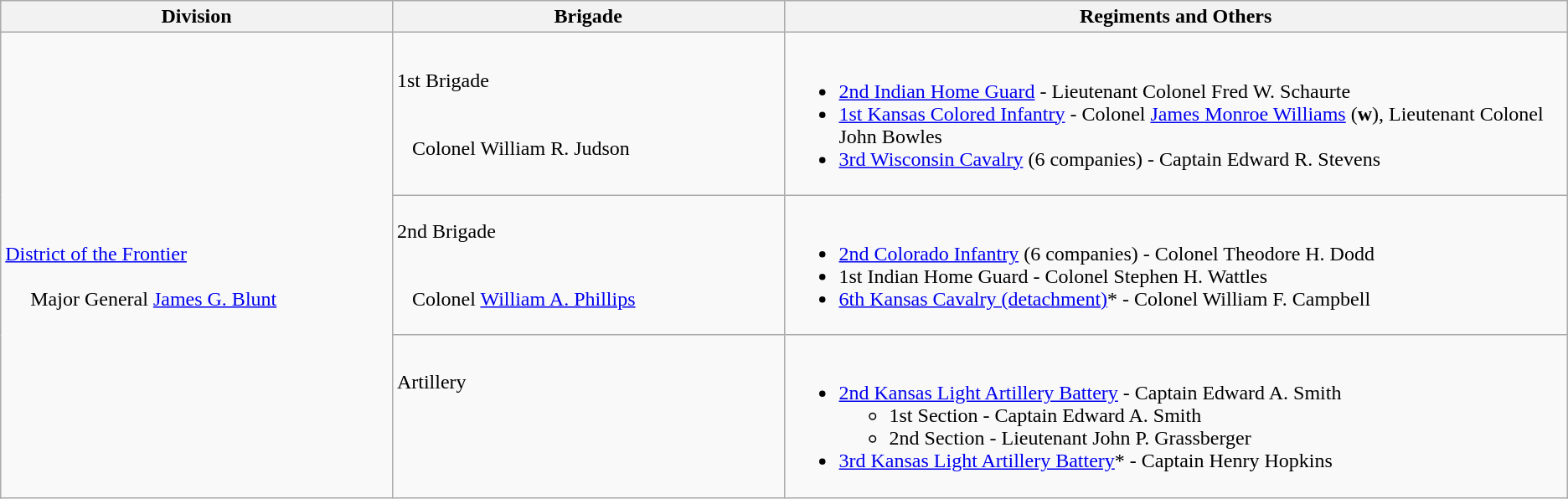<table class="wikitable">
<tr>
<th width=25%>Division</th>
<th width=25%>Brigade</th>
<th>Regiments and Others</th>
</tr>
<tr>
<td rowspan=3><br><a href='#'>District of the Frontier</a><br><br>    
Major General <a href='#'>James G. Blunt</a></td>
<td>1st Brigade<br><br><br>  
Colonel William R. Judson</td>
<td><br><ul><li><a href='#'>2nd Indian Home Guard</a> - Lieutenant Colonel Fred W. Schaurte</li><li><a href='#'>1st Kansas Colored Infantry</a> - Colonel <a href='#'>James Monroe Williams</a> (<strong>w</strong>), Lieutenant Colonel John Bowles</li><li><a href='#'>3rd Wisconsin Cavalry</a> (6 companies) - Captain Edward R. Stevens</li></ul></td>
</tr>
<tr>
<td>2nd Brigade<br><br><br>  
Colonel <a href='#'>William A. Phillips</a></td>
<td><br><ul><li><a href='#'>2nd Colorado Infantry</a> (6 companies) - Colonel Theodore H. Dodd</li><li>1st Indian Home Guard - Colonel Stephen H. Wattles</li><li><a href='#'>6th Kansas Cavalry (detachment)</a>* - Colonel William F. Campbell</li></ul></td>
</tr>
<tr>
<td>Artillery<br><br><br>  </td>
<td><br><ul><li><a href='#'>2nd Kansas Light Artillery Battery</a> - Captain Edward A. Smith<ul><li>1st Section - Captain Edward A. Smith</li><li>2nd Section - Lieutenant John P. Grassberger</li></ul></li><li><a href='#'>3rd Kansas Light Artillery Battery</a>* - Captain Henry Hopkins</li></ul></td>
</tr>
</table>
